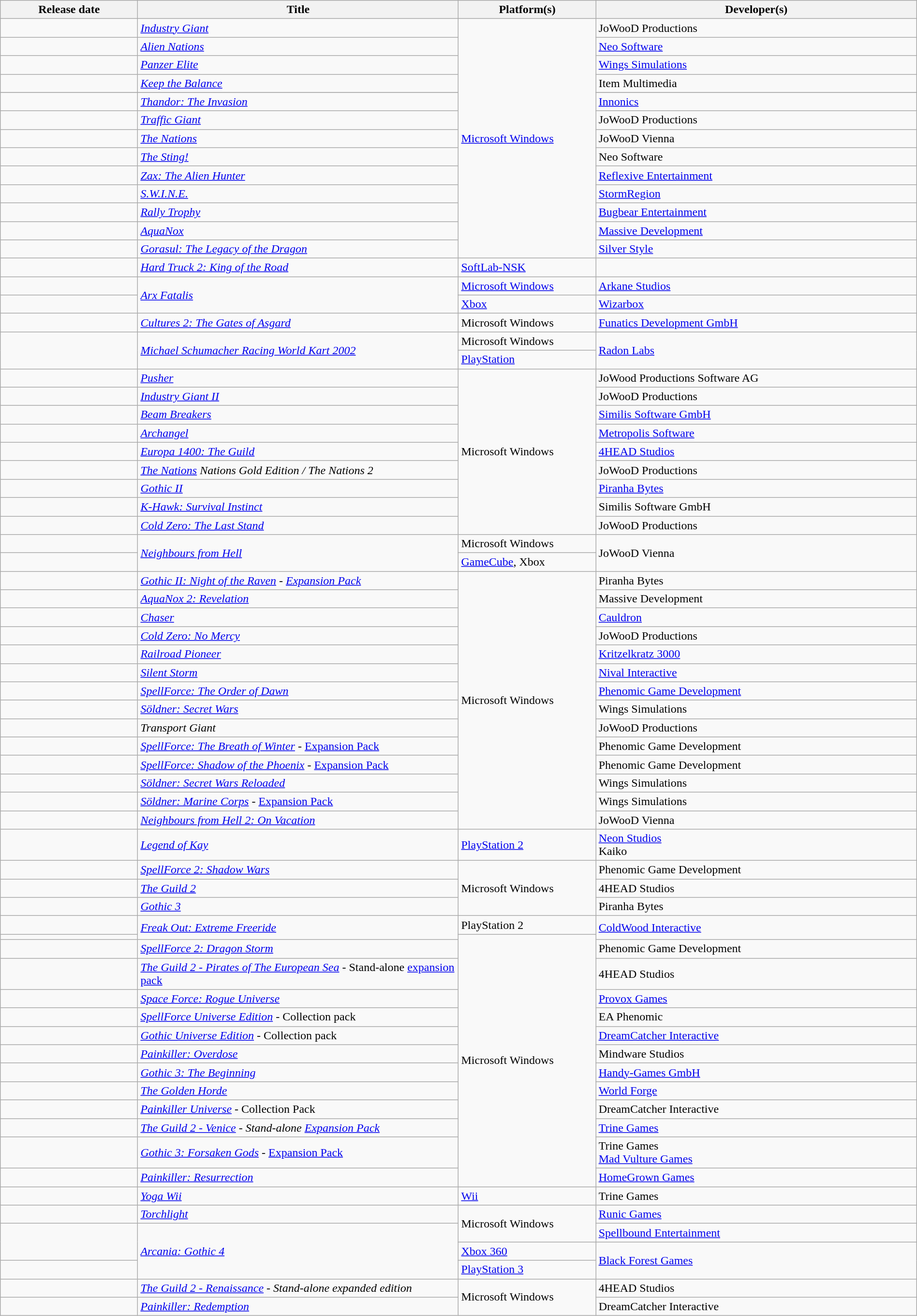<table class="wikitable sortable" style="width: 100%">
<tr>
<th style="width:15%">Release date</th>
<th style="width:35%">Title</th>
<th style="width:15%">Platform(s)</th>
<th style="width:40%">Developer(s)</th>
</tr>
<tr>
<td></td>
<td><em><a href='#'>Industry Giant</a></em></td>
<td rowspan="14"><a href='#'>Microsoft Windows</a></td>
<td>JoWooD Productions</td>
</tr>
<tr>
<td></td>
<td><em><a href='#'>Alien Nations</a></em></td>
<td><a href='#'>Neo Software</a></td>
</tr>
<tr>
<td></td>
<td><em><a href='#'>Panzer Elite</a></em></td>
<td><a href='#'>Wings Simulations</a></td>
</tr>
<tr>
<td></td>
<td><em><a href='#'>Keep the Balance</a></em></td>
<td>Item Multimedia</td>
</tr>
<tr>
</tr>
<tr>
<td></td>
<td><em><a href='#'>Thandor: The Invasion</a></em></td>
<td><a href='#'>Innonics</a></td>
</tr>
<tr>
<td></td>
<td><em><a href='#'>Traffic Giant</a></em></td>
<td>JoWooD Productions</td>
</tr>
<tr>
<td></td>
<td><em><a href='#'>The Nations</a></em></td>
<td>JoWooD Vienna</td>
</tr>
<tr>
<td></td>
<td><em><a href='#'>The Sting!</a></em></td>
<td>Neo Software</td>
</tr>
<tr>
<td></td>
<td><em><a href='#'>Zax: The Alien Hunter</a></em></td>
<td><a href='#'>Reflexive Entertainment</a></td>
</tr>
<tr>
<td></td>
<td><em><a href='#'>S.W.I.N.E.</a></em></td>
<td><a href='#'>StormRegion</a></td>
</tr>
<tr>
<td></td>
<td><em><a href='#'>Rally Trophy</a></em></td>
<td><a href='#'>Bugbear Entertainment</a></td>
</tr>
<tr>
<td></td>
<td><em><a href='#'>AquaNox</a></em></td>
<td><a href='#'>Massive Development</a></td>
</tr>
<tr>
<td></td>
<td><em><a href='#'>Gorasul: The Legacy of the Dragon</a></em></td>
<td><a href='#'>Silver Style</a></td>
</tr>
<tr>
<td></td>
<td><em><a href='#'>Hard Truck 2: King of the Road</a></em></td>
<td><a href='#'>SoftLab-NSK</a></td>
</tr>
<tr>
<td></td>
<td rowspan="2"><em><a href='#'>Arx Fatalis</a></em></td>
<td><a href='#'>Microsoft Windows</a></td>
<td><a href='#'>Arkane Studios</a></td>
</tr>
<tr>
<td></td>
<td><a href='#'>Xbox</a></td>
<td><a href='#'>Wizarbox</a></td>
</tr>
<tr>
<td></td>
<td><em><a href='#'>Cultures 2: The Gates of Asgard</a></em></td>
<td>Microsoft Windows</td>
<td><a href='#'>Funatics Development GmbH</a></td>
</tr>
<tr>
<td rowspan="2"></td>
<td rowspan="2"><em><a href='#'>Michael Schumacher Racing World Kart 2002</a></em></td>
<td>Microsoft Windows</td>
<td rowspan="2"><a href='#'>Radon Labs</a></td>
</tr>
<tr>
<td><a href='#'>PlayStation</a></td>
</tr>
<tr>
<td></td>
<td><em><a href='#'>Pusher</a></em></td>
<td rowspan="9">Microsoft Windows</td>
<td>JoWood Productions Software AG</td>
</tr>
<tr>
<td></td>
<td><em><a href='#'>Industry Giant II</a></em></td>
<td>JoWooD Productions</td>
</tr>
<tr>
<td></td>
<td><em><a href='#'>Beam Breakers</a></em></td>
<td><a href='#'>Similis Software GmbH</a></td>
</tr>
<tr>
<td></td>
<td><em><a href='#'>Archangel</a></em></td>
<td><a href='#'>Metropolis Software</a></td>
</tr>
<tr>
<td></td>
<td><em><a href='#'>Europa 1400: The Guild</a></em></td>
<td><a href='#'>4HEAD Studios</a></td>
</tr>
<tr>
<td></td>
<td><em><a href='#'>The Nations</a> Nations Gold Edition / The Nations 2</em></td>
<td>JoWooD Productions</td>
</tr>
<tr>
<td></td>
<td><em><a href='#'>Gothic II</a></em></td>
<td><a href='#'>Piranha Bytes</a></td>
</tr>
<tr>
<td></td>
<td><em><a href='#'>K-Hawk: Survival Instinct</a></em></td>
<td>Similis Software GmbH</td>
</tr>
<tr>
<td></td>
<td><em><a href='#'>Cold Zero: The Last Stand</a></em></td>
<td>JoWooD Productions</td>
</tr>
<tr>
<td></td>
<td rowspan="2"><em><a href='#'>Neighbours from Hell</a></em></td>
<td>Microsoft Windows</td>
<td rowspan="2">JoWooD Vienna</td>
</tr>
<tr>
<td></td>
<td><a href='#'>GameCube</a>, Xbox</td>
</tr>
<tr>
<td></td>
<td><em><a href='#'>Gothic II: Night of the Raven</a> - <a href='#'>Expansion Pack</a></em></td>
<td rowspan="14">Microsoft Windows</td>
<td>Piranha Bytes</td>
</tr>
<tr>
<td></td>
<td><em><a href='#'>AquaNox 2: Revelation</a></em></td>
<td>Massive Development</td>
</tr>
<tr>
<td></td>
<td><em><a href='#'>Chaser</a></em></td>
<td><a href='#'>Cauldron</a></td>
</tr>
<tr>
<td></td>
<td><em><a href='#'>Cold Zero: No Mercy</a></em></td>
<td>JoWooD Productions</td>
</tr>
<tr>
<td></td>
<td><em><a href='#'>Railroad Pioneer</a></em></td>
<td><a href='#'>Kritzelkratz 3000</a></td>
</tr>
<tr>
<td></td>
<td><em><a href='#'>Silent Storm</a></em></td>
<td><a href='#'>Nival Interactive</a></td>
</tr>
<tr>
<td></td>
<td><em><a href='#'>SpellForce: The Order of Dawn</a></em></td>
<td><a href='#'>Phenomic Game Development</a></td>
</tr>
<tr>
<td></td>
<td><em><a href='#'>Söldner: Secret Wars</a></em></td>
<td>Wings Simulations</td>
</tr>
<tr>
<td></td>
<td><em>Transport Giant</em></td>
<td>JoWooD Productions</td>
</tr>
<tr>
<td></td>
<td><em><a href='#'>SpellForce: The Breath of Winter</a></em> - <a href='#'>Expansion Pack</a></td>
<td>Phenomic Game Development</td>
</tr>
<tr>
<td></td>
<td><em><a href='#'>SpellForce: Shadow of the Phoenix</a></em> - <a href='#'>Expansion Pack</a></td>
<td>Phenomic Game Development</td>
</tr>
<tr>
<td></td>
<td><em><a href='#'>Söldner: Secret Wars Reloaded</a></em></td>
<td>Wings Simulations</td>
</tr>
<tr>
<td></td>
<td><em><a href='#'>Söldner: Marine Corps</a></em> - <a href='#'>Expansion Pack</a></td>
<td>Wings Simulations</td>
</tr>
<tr>
<td></td>
<td><em><a href='#'>Neighbours from Hell 2: On Vacation</a></em></td>
<td>JoWooD Vienna</td>
</tr>
<tr>
<td></td>
<td><em><a href='#'>Legend of Kay</a></em></td>
<td><a href='#'>PlayStation 2</a></td>
<td><a href='#'>Neon Studios</a><br>Kaiko</td>
</tr>
<tr>
<td></td>
<td><em><a href='#'>SpellForce 2: Shadow Wars</a></em></td>
<td rowspan="3">Microsoft Windows</td>
<td>Phenomic Game Development</td>
</tr>
<tr>
<td></td>
<td><em><a href='#'>The Guild 2</a></em></td>
<td>4HEAD Studios</td>
</tr>
<tr>
<td></td>
<td><em><a href='#'>Gothic 3</a></em></td>
<td>Piranha Bytes</td>
</tr>
<tr>
<td></td>
<td rowspan="2"><em><a href='#'>Freak Out: Extreme Freeride</a></em></td>
<td>PlayStation 2</td>
<td rowspan="2"><a href='#'>ColdWood Interactive</a></td>
</tr>
<tr>
<td></td>
<td rowspan="13">Microsoft Windows</td>
</tr>
<tr>
<td></td>
<td><em><a href='#'>SpellForce 2: Dragon Storm</a></em></td>
<td>Phenomic Game Development</td>
</tr>
<tr>
<td></td>
<td><em><a href='#'>The Guild 2 - Pirates of The European Sea</a></em> - Stand-alone <a href='#'>expansion pack</a></td>
<td>4HEAD Studios</td>
</tr>
<tr>
<td></td>
<td><em><a href='#'>Space Force: Rogue Universe</a></em></td>
<td><a href='#'>Provox Games</a></td>
</tr>
<tr>
<td></td>
<td><em><a href='#'>SpellForce Universe Edition</a></em> - Collection pack</td>
<td>EA Phenomic</td>
</tr>
<tr>
<td></td>
<td><em><a href='#'>Gothic Universe Edition</a></em> - Collection pack</td>
<td><a href='#'>DreamCatcher Interactive</a></td>
</tr>
<tr>
<td></td>
<td><em><a href='#'>Painkiller: Overdose</a></em></td>
<td>Mindware Studios</td>
</tr>
<tr>
<td></td>
<td><em><a href='#'>Gothic 3: The Beginning</a></em></td>
<td><a href='#'>Handy-Games GmbH</a></td>
</tr>
<tr>
<td></td>
<td><em><a href='#'>The Golden Horde</a></em></td>
<td><a href='#'>World Forge</a></td>
</tr>
<tr>
<td></td>
<td><em><a href='#'>Painkiller Universe</a></em> - Collection Pack</td>
<td>DreamCatcher Interactive</td>
</tr>
<tr>
<td></td>
<td><em><a href='#'>The Guild 2 - Venice</a> - Stand-alone <a href='#'>Expansion Pack</a></em></td>
<td><a href='#'>Trine Games</a></td>
</tr>
<tr>
<td></td>
<td><em><a href='#'>Gothic 3: Forsaken Gods</a></em> - <a href='#'>Expansion Pack</a></td>
<td>Trine Games<br><a href='#'>Mad Vulture Games</a></td>
</tr>
<tr>
<td></td>
<td><em><a href='#'>Painkiller: Resurrection</a></em></td>
<td><a href='#'>HomeGrown Games</a></td>
</tr>
<tr>
<td></td>
<td><em><a href='#'>Yoga Wii</a></em></td>
<td><a href='#'>Wii</a></td>
<td>Trine Games</td>
</tr>
<tr>
<td></td>
<td><em><a href='#'>Torchlight</a></em></td>
<td rowspan="2">Microsoft Windows</td>
<td><a href='#'>Runic Games</a></td>
</tr>
<tr>
<td rowspan="2"></td>
<td rowspan="3"><em><a href='#'>Arcania: Gothic 4</a></em></td>
<td><a href='#'>Spellbound Entertainment</a></td>
</tr>
<tr>
<td><a href='#'>Xbox 360</a></td>
<td rowspan="2"><a href='#'>Black Forest Games</a></td>
</tr>
<tr>
<td></td>
<td><a href='#'>PlayStation 3</a></td>
</tr>
<tr>
<td></td>
<td><em><a href='#'>The Guild 2 - Renaissance</a> - Stand-alone expanded edition</em></td>
<td rowspan="2">Microsoft Windows</td>
<td>4HEAD Studios</td>
</tr>
<tr>
<td></td>
<td><em><a href='#'>Painkiller: Redemption</a></em></td>
<td>DreamCatcher Interactive</td>
</tr>
</table>
